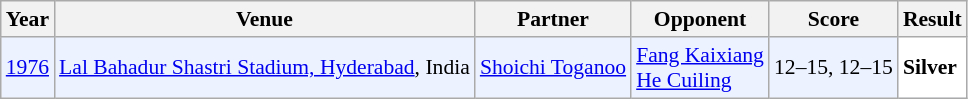<table class="sortable wikitable" style="font-size: 90%;">
<tr>
<th>Year</th>
<th>Venue</th>
<th>Partner</th>
<th>Opponent</th>
<th>Score</th>
<th>Result</th>
</tr>
<tr style="background:#ECF2FF">
<td align="center"><a href='#'>1976</a></td>
<td align="left"><a href='#'>Lal Bahadur Shastri Stadium, Hyderabad</a>, India</td>
<td align="left"> <a href='#'>Shoichi Toganoo</a></td>
<td align="left"> <a href='#'>Fang Kaixiang</a><br> <a href='#'>He Cuiling</a></td>
<td align="left">12–15, 12–15</td>
<td style="text-align:left; background:white"> <strong>Silver</strong></td>
</tr>
</table>
